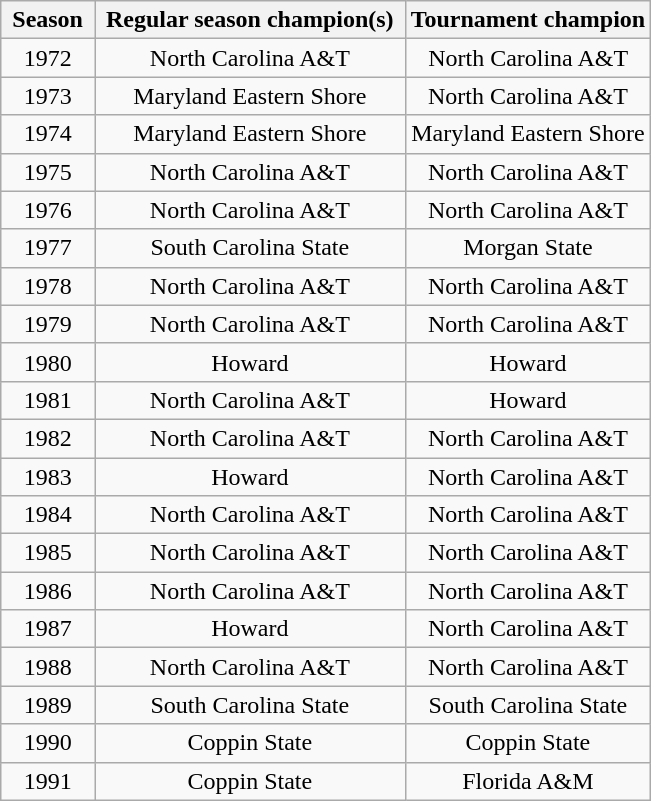<table class="wikitable" style="text-align: center;">
<tr>
<th> Season </th>
<th> Regular season champion(s) </th>
<th>Tournament champion</th>
</tr>
<tr>
<td>1972</td>
<td>North Carolina A&T</td>
<td> North Carolina A&T </td>
</tr>
<tr>
<td>1973</td>
<td>Maryland Eastern Shore</td>
<td>North Carolina A&T</td>
</tr>
<tr>
<td>1974</td>
<td>Maryland Eastern Shore</td>
<td>Maryland Eastern Shore</td>
</tr>
<tr>
<td>1975</td>
<td>North Carolina A&T</td>
<td>North Carolina A&T</td>
</tr>
<tr>
<td>1976</td>
<td>North Carolina A&T</td>
<td>North Carolina A&T</td>
</tr>
<tr>
<td>1977</td>
<td>South Carolina State</td>
<td>Morgan State</td>
</tr>
<tr>
<td>1978</td>
<td>North Carolina A&T</td>
<td>North Carolina A&T</td>
</tr>
<tr>
<td>1979</td>
<td>North Carolina A&T</td>
<td>North Carolina A&T</td>
</tr>
<tr>
<td>1980</td>
<td>Howard</td>
<td>Howard</td>
</tr>
<tr>
<td>1981</td>
<td>North Carolina A&T</td>
<td>Howard</td>
</tr>
<tr>
<td>1982</td>
<td>North Carolina A&T</td>
<td>North Carolina A&T</td>
</tr>
<tr>
<td>1983</td>
<td>Howard</td>
<td>North Carolina A&T</td>
</tr>
<tr>
<td>1984</td>
<td>North Carolina A&T</td>
<td>North Carolina A&T</td>
</tr>
<tr>
<td>1985</td>
<td>North Carolina A&T</td>
<td>North Carolina A&T</td>
</tr>
<tr>
<td>1986</td>
<td>North Carolina A&T</td>
<td>North Carolina A&T</td>
</tr>
<tr>
<td>1987</td>
<td>Howard</td>
<td>North Carolina A&T</td>
</tr>
<tr>
<td>1988</td>
<td>North Carolina A&T</td>
<td>North Carolina A&T</td>
</tr>
<tr>
<td>1989</td>
<td>South Carolina State</td>
<td>South Carolina State</td>
</tr>
<tr>
<td>1990</td>
<td>Coppin State</td>
<td>Coppin State</td>
</tr>
<tr>
<td>1991</td>
<td>Coppin State</td>
<td>Florida A&M</td>
</tr>
</table>
